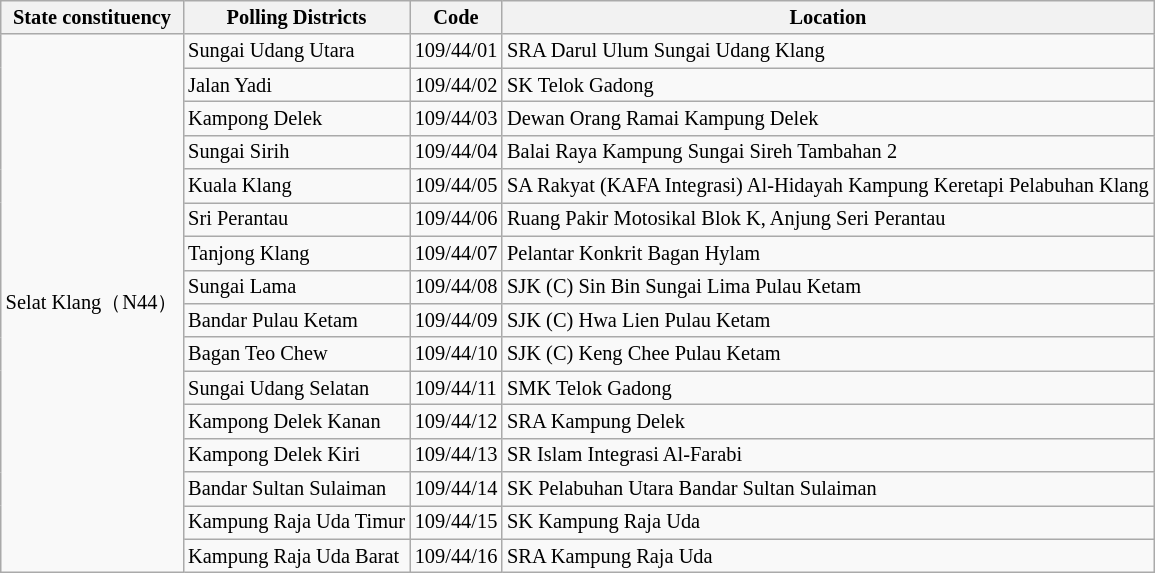<table class="wikitable sortable mw-collapsible" style="white-space:nowrap;font-size:85%">
<tr>
<th>State constituency</th>
<th>Polling Districts</th>
<th>Code</th>
<th>Location</th>
</tr>
<tr>
<td rowspan="16">Selat Klang（N44）</td>
<td>Sungai Udang Utara</td>
<td>109/44/01</td>
<td>SRA Darul Ulum Sungai Udang Klang</td>
</tr>
<tr>
<td>Jalan Yadi</td>
<td>109/44/02</td>
<td>SK Telok Gadong</td>
</tr>
<tr>
<td>Kampong Delek</td>
<td>109/44/03</td>
<td>Dewan Orang Ramai Kampung Delek</td>
</tr>
<tr>
<td>Sungai Sirih</td>
<td>109/44/04</td>
<td>Balai Raya Kampung Sungai Sireh Tambahan 2</td>
</tr>
<tr>
<td>Kuala Klang</td>
<td>109/44/05</td>
<td>SA Rakyat (KAFA Integrasi) Al-Hidayah Kampung Keretapi Pelabuhan Klang</td>
</tr>
<tr>
<td>Sri Perantau</td>
<td>109/44/06</td>
<td>Ruang Pakir Motosikal Blok K, Anjung Seri Perantau</td>
</tr>
<tr>
<td>Tanjong Klang</td>
<td>109/44/07</td>
<td>Pelantar Konkrit Bagan Hylam</td>
</tr>
<tr>
<td>Sungai Lama</td>
<td>109/44/08</td>
<td>SJK (C) Sin Bin Sungai Lima Pulau Ketam</td>
</tr>
<tr>
<td>Bandar Pulau Ketam</td>
<td>109/44/09</td>
<td>SJK (C) Hwa Lien Pulau Ketam</td>
</tr>
<tr>
<td>Bagan Teo Chew</td>
<td>109/44/10</td>
<td>SJK (C) Keng Chee Pulau Ketam</td>
</tr>
<tr>
<td>Sungai Udang Selatan</td>
<td>109/44/11</td>
<td>SMK Telok Gadong</td>
</tr>
<tr>
<td>Kampong Delek Kanan</td>
<td>109/44/12</td>
<td>SRA Kampung Delek</td>
</tr>
<tr>
<td>Kampong Delek Kiri</td>
<td>109/44/13</td>
<td>SR Islam Integrasi Al-Farabi</td>
</tr>
<tr>
<td>Bandar Sultan Sulaiman</td>
<td>109/44/14</td>
<td>SK Pelabuhan Utara Bandar Sultan Sulaiman</td>
</tr>
<tr>
<td>Kampung Raja Uda Timur</td>
<td>109/44/15</td>
<td>SK Kampung Raja Uda</td>
</tr>
<tr>
<td>Kampung Raja Uda Barat</td>
<td>109/44/16</td>
<td>SRA Kampung Raja Uda</td>
</tr>
</table>
